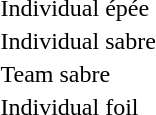<table>
<tr>
<td rowspan=2>Individual épée</td>
<td rowspan=2></td>
<td rowspan=2></td>
<td></td>
</tr>
<tr>
<td></td>
</tr>
<tr>
<td rowspan=2>Individual sabre</td>
<td rowspan=2></td>
<td rowspan=2></td>
<td></td>
</tr>
<tr>
<td></td>
</tr>
<tr>
<td>Team sabre</td>
<td></td>
<td></td>
<td></td>
</tr>
<tr>
<td rowspan=2>Individual foil</td>
<td rowspan=2></td>
<td rowspan=2></td>
<td></td>
</tr>
<tr>
<td></td>
</tr>
<tr>
</tr>
</table>
